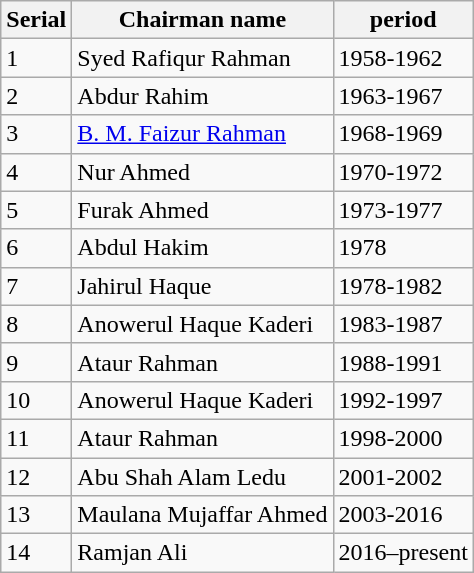<table class="wikitable sortable">
<tr>
<th>Serial</th>
<th>Chairman name</th>
<th>period</th>
</tr>
<tr>
<td>1</td>
<td>Syed Rafiqur Rahman</td>
<td>1958-1962</td>
</tr>
<tr>
<td>2</td>
<td>Abdur Rahim</td>
<td>1963-1967</td>
</tr>
<tr>
<td>3</td>
<td><a href='#'>B. M. Faizur Rahman</a></td>
<td>1968-1969</td>
</tr>
<tr>
<td>4</td>
<td>Nur Ahmed</td>
<td>1970-1972</td>
</tr>
<tr>
<td>5</td>
<td>Furak Ahmed</td>
<td>1973-1977</td>
</tr>
<tr>
<td>6</td>
<td>Abdul Hakim</td>
<td>1978</td>
</tr>
<tr>
<td>7</td>
<td>Jahirul Haque</td>
<td>1978-1982</td>
</tr>
<tr>
<td>8</td>
<td>Anowerul Haque Kaderi</td>
<td>1983-1987</td>
</tr>
<tr>
<td>9</td>
<td>Ataur Rahman</td>
<td>1988-1991</td>
</tr>
<tr>
<td>10</td>
<td>Anowerul Haque Kaderi</td>
<td>1992-1997</td>
</tr>
<tr>
<td>11</td>
<td>Ataur Rahman</td>
<td>1998-2000</td>
</tr>
<tr>
<td>12</td>
<td>Abu Shah Alam Ledu</td>
<td>2001-2002</td>
</tr>
<tr>
<td>13</td>
<td>Maulana Mujaffar Ahmed</td>
<td>2003-2016</td>
</tr>
<tr>
<td>14</td>
<td>Ramjan Ali</td>
<td>2016–present</td>
</tr>
</table>
